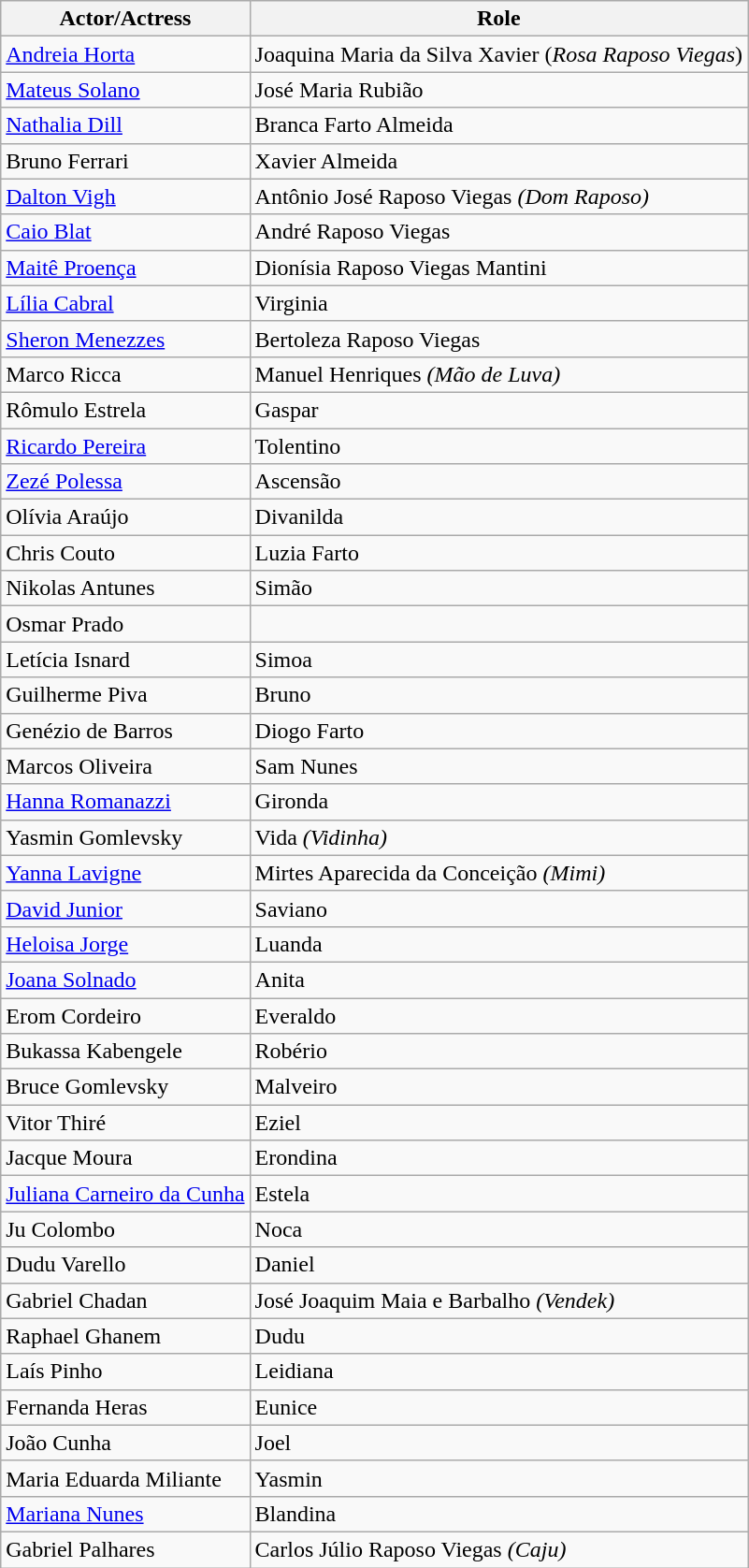<table class="wikitable sortable">
<tr>
<th>Actor/Actress</th>
<th>Role</th>
</tr>
<tr>
<td><a href='#'>Andreia Horta</a></td>
<td>Joaquina Maria da Silva Xavier (<em>Rosa Raposo Viegas</em>)</td>
</tr>
<tr>
<td><a href='#'>Mateus Solano</a></td>
<td>José Maria Rubião</td>
</tr>
<tr>
<td><a href='#'>Nathalia Dill</a></td>
<td>Branca Farto Almeida</td>
</tr>
<tr>
<td>Bruno Ferrari</td>
<td>Xavier Almeida</td>
</tr>
<tr>
<td><a href='#'>Dalton Vigh</a></td>
<td>Antônio José Raposo Viegas <em>(Dom Raposo)</em></td>
</tr>
<tr>
<td><a href='#'>Caio Blat</a></td>
<td>André Raposo Viegas</td>
</tr>
<tr>
<td><a href='#'>Maitê Proença</a></td>
<td>Dionísia Raposo Viegas Mantini</td>
</tr>
<tr>
<td><a href='#'>Lília Cabral</a></td>
<td>Virginia</td>
</tr>
<tr>
<td><a href='#'>Sheron Menezzes</a></td>
<td>Bertoleza Raposo Viegas</td>
</tr>
<tr>
<td>Marco Ricca</td>
<td>Manuel Henriques <em>(Mão de Luva)</em></td>
</tr>
<tr>
<td>Rômulo Estrela</td>
<td>Gaspar</td>
</tr>
<tr>
<td><a href='#'>Ricardo Pereira</a></td>
<td>Tolentino</td>
</tr>
<tr>
<td><a href='#'>Zezé Polessa</a></td>
<td>Ascensão</td>
</tr>
<tr>
<td>Olívia Araújo</td>
<td>Divanilda</td>
</tr>
<tr>
<td>Chris Couto</td>
<td>Luzia Farto</td>
</tr>
<tr>
<td>Nikolas Antunes</td>
<td>Simão</td>
</tr>
<tr>
<td>Osmar Prado</td>
<td></td>
</tr>
<tr>
<td>Letícia Isnard</td>
<td>Simoa</td>
</tr>
<tr>
<td>Guilherme Piva</td>
<td>Bruno</td>
</tr>
<tr>
<td>Genézio de Barros</td>
<td>Diogo Farto</td>
</tr>
<tr>
<td>Marcos Oliveira</td>
<td>Sam Nunes</td>
</tr>
<tr>
<td><a href='#'>Hanna Romanazzi</a></td>
<td>Gironda</td>
</tr>
<tr>
<td>Yasmin Gomlevsky</td>
<td>Vida <em>(Vidinha)</em></td>
</tr>
<tr>
<td><a href='#'>Yanna Lavigne</a></td>
<td>Mirtes Aparecida da Conceição <em>(Mimi)</em></td>
</tr>
<tr>
<td><a href='#'>David Junior</a></td>
<td>Saviano</td>
</tr>
<tr>
<td><a href='#'>Heloisa Jorge</a></td>
<td>Luanda</td>
</tr>
<tr>
<td><a href='#'>Joana Solnado</a></td>
<td>Anita</td>
</tr>
<tr>
<td>Erom Cordeiro</td>
<td>Everaldo</td>
</tr>
<tr>
<td>Bukassa Kabengele</td>
<td>Robério</td>
</tr>
<tr>
<td>Bruce Gomlevsky</td>
<td>Malveiro</td>
</tr>
<tr>
<td>Vitor Thiré</td>
<td>Eziel</td>
</tr>
<tr>
<td>Jacque Moura</td>
<td>Erondina</td>
</tr>
<tr>
<td><a href='#'>Juliana Carneiro da Cunha</a></td>
<td>Estela</td>
</tr>
<tr>
<td>Ju Colombo</td>
<td>Noca</td>
</tr>
<tr>
<td>Dudu Varello</td>
<td>Daniel</td>
</tr>
<tr>
<td>Gabriel Chadan</td>
<td>José Joaquim Maia e Barbalho <em>(Vendek)</em></td>
</tr>
<tr>
<td>Raphael Ghanem</td>
<td>Dudu</td>
</tr>
<tr>
<td>Laís Pinho</td>
<td>Leidiana</td>
</tr>
<tr>
<td>Fernanda Heras</td>
<td>Eunice</td>
</tr>
<tr>
<td>João Cunha</td>
<td>Joel</td>
</tr>
<tr>
<td>Maria Eduarda Miliante</td>
<td>Yasmin</td>
</tr>
<tr>
<td><a href='#'>Mariana Nunes</a></td>
<td>Blandina</td>
</tr>
<tr>
<td>Gabriel Palhares</td>
<td>Carlos Júlio Raposo Viegas <em>(Caju)</em></td>
</tr>
</table>
